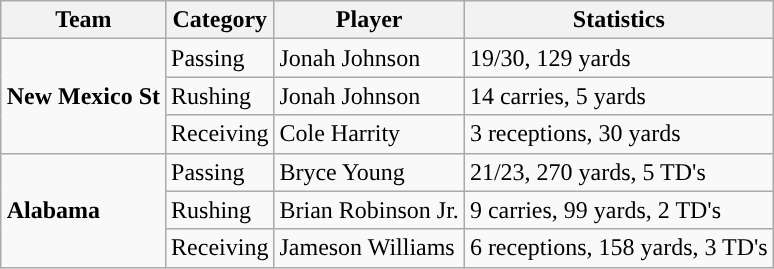<table class="wikitable" style="float: right;">
<tr>
<th>Team</th>
<th>Category</th>
<th>Player</th>
<th>Statistics</th>
</tr>
<tr>
<td rowspan=3><strong>New Mexico St</strong></td>
<td>Passing</td>
<td>Jonah Johnson</td>
<td>19/30, 129 yards</td>
</tr>
<tr>
<td>Rushing</td>
<td>Jonah Johnson</td>
<td>14 carries, 5 yards</td>
</tr>
<tr>
<td>Receiving</td>
<td>Cole Harrity</td>
<td>3 receptions, 30 yards</td>
</tr>
<tr>
<td rowspan=3><strong>Alabama</strong></td>
<td>Passing</td>
<td>Bryce Young</td>
<td>21/23, 270 yards, 5 TD's</td>
</tr>
<tr>
<td>Rushing</td>
<td>Brian Robinson Jr.</td>
<td>9 carries, 99 yards, 2 TD's</td>
</tr>
<tr>
<td>Receiving</td>
<td>Jameson Williams</td>
<td>6 receptions, 158 yards, 3 TD's</td>
</tr>
</table>
